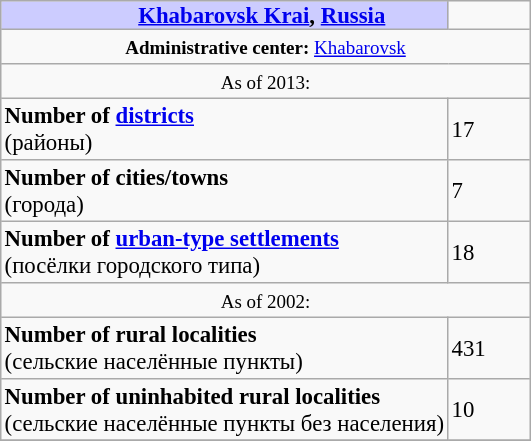<table border=1 align="right" cellpadding=2 cellspacing=0 style="margin: 0 0 1em 1em; background: #f9f9f9; border: 1px #aaa solid; border-collapse: collapse; font-size: 95%;">
<tr>
<th bgcolor="#ccccff" style="padding:0 0 0 50px;"><a href='#'>Khabarovsk Krai</a>, <a href='#'>Russia</a></th>
<td width="50px"></td>
</tr>
<tr>
<td colspan=2 align="center"><small><strong>Administrative center:</strong> <a href='#'>Khabarovsk</a></small></td>
</tr>
<tr>
<td colspan=2 align="center"><small>As of 2013:</small></td>
</tr>
<tr>
<td><strong>Number of <a href='#'>districts</a></strong><br>(районы)</td>
<td>17</td>
</tr>
<tr>
<td><strong>Number of cities/towns</strong><br>(города)</td>
<td>7</td>
</tr>
<tr>
<td><strong>Number of <a href='#'>urban-type settlements</a></strong><br>(посёлки городского типа)</td>
<td>18</td>
</tr>
<tr>
<td colspan=2 align="center"><small>As of 2002:</small></td>
</tr>
<tr>
<td><strong>Number of rural localities</strong><br>(сельские населённые пункты)</td>
<td>431</td>
</tr>
<tr>
<td><strong>Number of uninhabited rural localities</strong><br>(сельские населённые пункты без населения)</td>
<td>10</td>
</tr>
<tr>
</tr>
</table>
